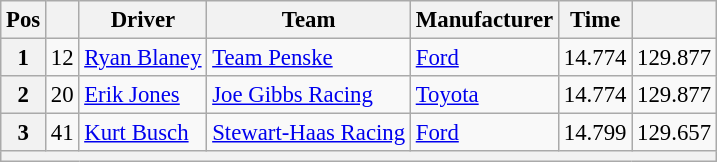<table class="wikitable" style="font-size:95%">
<tr>
<th>Pos</th>
<th></th>
<th>Driver</th>
<th>Team</th>
<th>Manufacturer</th>
<th>Time</th>
<th></th>
</tr>
<tr>
<th>1</th>
<td>12</td>
<td><a href='#'>Ryan Blaney</a></td>
<td><a href='#'>Team Penske</a></td>
<td><a href='#'>Ford</a></td>
<td>14.774</td>
<td>129.877</td>
</tr>
<tr>
<th>2</th>
<td>20</td>
<td><a href='#'>Erik Jones</a></td>
<td><a href='#'>Joe Gibbs Racing</a></td>
<td><a href='#'>Toyota</a></td>
<td>14.774</td>
<td>129.877</td>
</tr>
<tr>
<th>3</th>
<td>41</td>
<td><a href='#'>Kurt Busch</a></td>
<td><a href='#'>Stewart-Haas Racing</a></td>
<td><a href='#'>Ford</a></td>
<td>14.799</td>
<td>129.657</td>
</tr>
<tr>
<th colspan="7"></th>
</tr>
</table>
